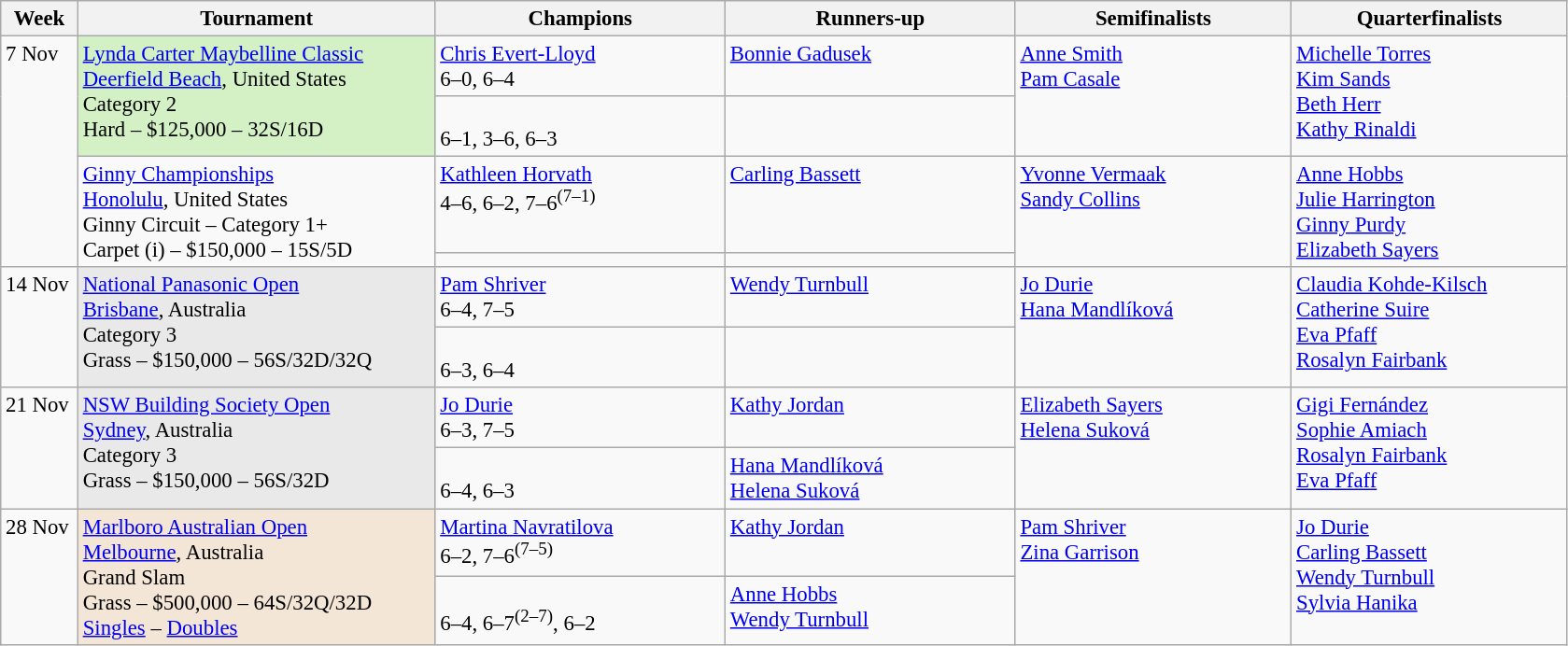<table class=wikitable style=font-size:95%>
<tr>
<th style="width:48px;">Week</th>
<th style="width:248px;">Tournament</th>
<th style="width:200px;">Champions</th>
<th style="width:200px;">Runners-up</th>
<th style="width:190px;">Semifinalists</th>
<th style="width:190px;">Quarterfinalists</th>
</tr>
<tr valign=top>
<td rowspan=4>7 Nov</td>
<td rowspan=2 style="background:#d4f1c5;"><a href='#'>Lynda Carter Maybelline Classic</a><br> <a href='#'>Deerfield Beach</a>, United States <br> Category 2 <br>Hard  – $125,000 – 32S/16D</td>
<td> <a href='#'>Chris Evert-Lloyd</a> <br>6–0, 6–4</td>
<td> <a href='#'>Bonnie Gadusek</a></td>
<td rowspan=2> <a href='#'>Anne Smith</a> <br> <a href='#'>Pam Casale</a> <br></td>
<td rowspan=2> <a href='#'>Michelle Torres</a> <br> <a href='#'>Kim Sands</a> <br>  <a href='#'>Beth Herr</a> <br> <a href='#'>Kathy Rinaldi</a><br></td>
</tr>
<tr valign="top">
<td> <br>6–1, 3–6, 6–3</td>
<td></td>
</tr>
<tr valign=top>
<td rowspan=2><a href='#'>Ginny Championships</a><br> <a href='#'>Honolulu</a>, United States <br> Ginny Circuit – Category 1+ <br> Carpet (i) – $150,000 – 15S/5D</td>
<td> <a href='#'>Kathleen Horvath</a> <br>4–6, 6–2, 7–6<sup>(7–1)</sup></td>
<td> <a href='#'>Carling Bassett</a></td>
<td rowspan=2> <a href='#'>Yvonne Vermaak</a> <br> <a href='#'>Sandy Collins</a> <br></td>
<td rowspan=2> <a href='#'>Anne Hobbs</a> <br> <a href='#'>Julie Harrington</a> <br>  <a href='#'>Ginny Purdy</a> <br> <a href='#'>Elizabeth Sayers</a><br></td>
</tr>
<tr valign="top">
<td></td>
</tr>
<tr valign=top>
<td rowspan=2>14 Nov</td>
<td rowspan=2 style="background:#e9e9e9;"><a href='#'>National Panasonic Open</a><br> <a href='#'>Brisbane</a>, Australia <br> Category 3 <br>Grass – $150,000 – 56S/32D/32Q</td>
<td> <a href='#'>Pam Shriver</a> <br>6–4, 7–5</td>
<td> <a href='#'>Wendy Turnbull</a></td>
<td rowspan=2> <a href='#'>Jo Durie</a> <br> <a href='#'>Hana Mandlíková</a> <br></td>
<td rowspan=2> <a href='#'>Claudia Kohde-Kilsch</a> <br> <a href='#'>Catherine Suire</a> <br>  <a href='#'>Eva Pfaff</a> <br> <a href='#'>Rosalyn Fairbank</a><br></td>
</tr>
<tr valign="top">
<td> <br>6–3, 6–4</td>
<td></td>
</tr>
<tr valign=top>
<td rowspan=2>21 Nov</td>
<td rowspan=2 style="background:#e9e9e9;"><a href='#'>NSW Building Society Open</a><br> <a href='#'>Sydney</a>, Australia <br> Category 3 <br>Grass – $150,000 – 56S/32D</td>
<td> <a href='#'>Jo Durie</a> <br>6–3, 7–5</td>
<td> <a href='#'>Kathy Jordan</a></td>
<td rowspan=2> <a href='#'>Elizabeth Sayers</a> <br> <a href='#'>Helena Suková</a> <br></td>
<td rowspan=2> <a href='#'>Gigi Fernández</a> <br> <a href='#'>Sophie Amiach</a><br>  <a href='#'>Rosalyn Fairbank</a> <br> <a href='#'>Eva Pfaff</a><br></td>
</tr>
<tr valign="top">
<td> <br>6–4, 6–3</td>
<td> <a href='#'>Hana Mandlíková</a><br>  <a href='#'>Helena Suková</a></td>
</tr>
<tr valign=top>
<td rowspan=2>28 Nov</td>
<td rowspan=2 style="background:#F3E6D7;"><a href='#'>Marlboro Australian Open</a><br> <a href='#'>Melbourne</a>, Australia <br>Grand Slam<br>Grass – $500,000 – 64S/32Q/32D <br><a href='#'>Singles</a> – <a href='#'>Doubles</a></td>
<td> <a href='#'>Martina Navratilova</a> <br>6–2, 7–6<sup>(7–5)</sup></td>
<td> <a href='#'>Kathy Jordan</a></td>
<td rowspan=2> <a href='#'>Pam Shriver</a> <br> <a href='#'>Zina Garrison</a> <br></td>
<td rowspan=2> <a href='#'>Jo Durie</a> <br> <a href='#'>Carling Bassett</a><br>  <a href='#'>Wendy Turnbull</a> <br> <a href='#'>Sylvia Hanika</a><br></td>
</tr>
<tr valign="top">
<td> <br>6–4, 6–7<sup>(2–7)</sup>, 6–2</td>
<td> <a href='#'>Anne Hobbs</a><br>  <a href='#'>Wendy Turnbull</a></td>
</tr>
</table>
